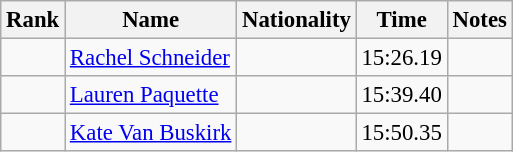<table class="wikitable sortable" style="text-align:center;font-size:95%">
<tr>
<th>Rank</th>
<th>Name</th>
<th>Nationality</th>
<th>Time</th>
<th>Notes</th>
</tr>
<tr>
<td></td>
<td align=left><a href='#'>Rachel Schneider</a></td>
<td align=left></td>
<td>15:26.19</td>
<td></td>
</tr>
<tr>
<td></td>
<td align=left><a href='#'>Lauren Paquette</a></td>
<td align=left></td>
<td>15:39.40</td>
<td></td>
</tr>
<tr>
<td></td>
<td align=left><a href='#'>Kate Van Buskirk</a></td>
<td align=left></td>
<td>15:50.35</td>
<td></td>
</tr>
</table>
